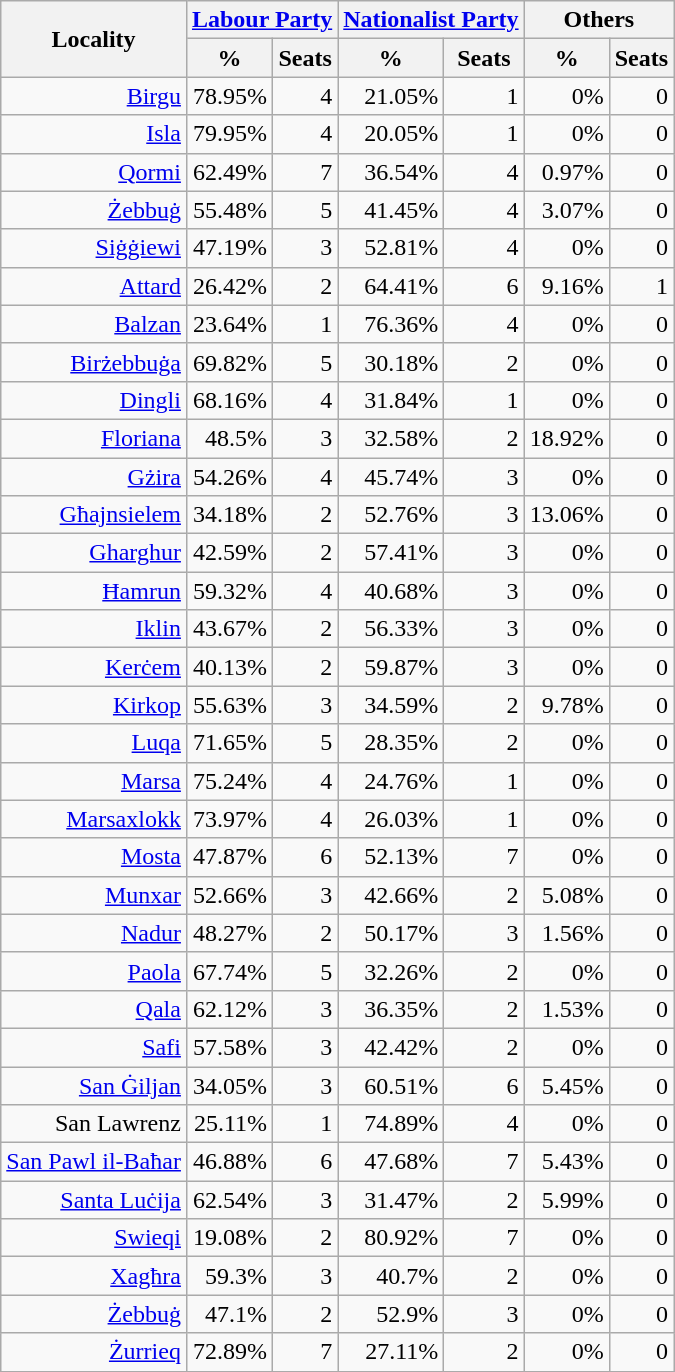<table class=wikitable style=text-align:right>
<tr>
<th rowspan=2>Locality</th>
<th colspan=2><a href='#'>Labour Party</a></th>
<th colspan=2><a href='#'>Nationalist Party</a></th>
<th colspan=2>Others</th>
</tr>
<tr>
<th>%</th>
<th>Seats</th>
<th>%</th>
<th>Seats</th>
<th>%</th>
<th>Seats</th>
</tr>
<tr>
<td><a href='#'>Birgu</a></td>
<td>78.95%</td>
<td>4</td>
<td>21.05%</td>
<td>1</td>
<td>0%</td>
<td>0</td>
</tr>
<tr>
<td><a href='#'>Isla</a></td>
<td>79.95%</td>
<td>4</td>
<td>20.05%</td>
<td>1</td>
<td>0%</td>
<td>0</td>
</tr>
<tr>
<td><a href='#'>Qormi</a></td>
<td>62.49%</td>
<td>7</td>
<td>36.54%</td>
<td>4</td>
<td>0.97%</td>
<td>0</td>
</tr>
<tr>
<td><a href='#'>Żebbuġ</a></td>
<td>55.48%</td>
<td>5</td>
<td>41.45%</td>
<td>4</td>
<td>3.07%</td>
<td>0</td>
</tr>
<tr>
<td><a href='#'>Siġġiewi</a></td>
<td>47.19%</td>
<td>3</td>
<td>52.81%</td>
<td>4</td>
<td>0%</td>
<td>0</td>
</tr>
<tr>
<td><a href='#'>Attard</a></td>
<td>26.42%</td>
<td>2</td>
<td>64.41%</td>
<td>6</td>
<td>9.16%</td>
<td>1</td>
</tr>
<tr>
<td><a href='#'>Balzan</a></td>
<td>23.64%</td>
<td>1</td>
<td>76.36%</td>
<td>4</td>
<td>0%</td>
<td>0</td>
</tr>
<tr>
<td><a href='#'>Birżebbuġa</a></td>
<td>69.82%</td>
<td>5</td>
<td>30.18%</td>
<td>2</td>
<td>0%</td>
<td>0</td>
</tr>
<tr>
<td><a href='#'>Dingli</a></td>
<td>68.16%</td>
<td>4</td>
<td>31.84%</td>
<td>1</td>
<td>0%</td>
<td>0</td>
</tr>
<tr>
<td><a href='#'>Floriana</a></td>
<td>48.5%</td>
<td>3</td>
<td>32.58%</td>
<td>2</td>
<td>18.92%</td>
<td>0</td>
</tr>
<tr>
<td><a href='#'>Gżira</a></td>
<td>54.26%</td>
<td>4</td>
<td>45.74%</td>
<td>3</td>
<td>0%</td>
<td>0</td>
</tr>
<tr>
<td><a href='#'>Għajnsielem</a></td>
<td>34.18%</td>
<td>2</td>
<td>52.76%</td>
<td>3</td>
<td>13.06%</td>
<td>0</td>
</tr>
<tr>
<td><a href='#'>Gharghur</a></td>
<td>42.59%</td>
<td>2</td>
<td>57.41%</td>
<td>3</td>
<td>0%</td>
<td>0</td>
</tr>
<tr>
<td><a href='#'>Ħamrun</a></td>
<td>59.32%</td>
<td>4</td>
<td>40.68%</td>
<td>3</td>
<td>0%</td>
<td>0</td>
</tr>
<tr>
<td><a href='#'>Iklin</a></td>
<td>43.67%</td>
<td>2</td>
<td>56.33%</td>
<td>3</td>
<td>0%</td>
<td>0</td>
</tr>
<tr>
<td><a href='#'>Kerċem</a></td>
<td>40.13%</td>
<td>2</td>
<td>59.87%</td>
<td>3</td>
<td>0%</td>
<td>0</td>
</tr>
<tr>
<td><a href='#'>Kirkop</a></td>
<td>55.63%</td>
<td>3</td>
<td>34.59%</td>
<td>2</td>
<td>9.78%</td>
<td>0</td>
</tr>
<tr>
<td><a href='#'>Luqa</a></td>
<td>71.65%</td>
<td>5</td>
<td>28.35%</td>
<td>2</td>
<td>0%</td>
<td>0</td>
</tr>
<tr>
<td><a href='#'>Marsa</a></td>
<td>75.24%</td>
<td>4</td>
<td>24.76%</td>
<td>1</td>
<td>0%</td>
<td>0</td>
</tr>
<tr>
<td><a href='#'>Marsaxlokk</a></td>
<td>73.97%</td>
<td>4</td>
<td>26.03%</td>
<td>1</td>
<td>0%</td>
<td>0</td>
</tr>
<tr>
<td><a href='#'>Mosta</a></td>
<td>47.87%</td>
<td>6</td>
<td>52.13%</td>
<td>7</td>
<td>0%</td>
<td>0</td>
</tr>
<tr>
<td><a href='#'>Munxar</a></td>
<td>52.66%</td>
<td>3</td>
<td>42.66%</td>
<td>2</td>
<td>5.08%</td>
<td>0</td>
</tr>
<tr>
<td><a href='#'>Nadur</a></td>
<td>48.27%</td>
<td>2</td>
<td>50.17%</td>
<td>3</td>
<td>1.56%</td>
<td>0</td>
</tr>
<tr>
<td><a href='#'>Paola</a></td>
<td>67.74%</td>
<td>5</td>
<td>32.26%</td>
<td>2</td>
<td>0%</td>
<td>0</td>
</tr>
<tr>
<td><a href='#'>Qala</a></td>
<td>62.12%</td>
<td>3</td>
<td>36.35%</td>
<td>2</td>
<td>1.53%</td>
<td>0</td>
</tr>
<tr>
<td><a href='#'>Safi</a></td>
<td>57.58%</td>
<td>3</td>
<td>42.42%</td>
<td>2</td>
<td>0%</td>
<td>0</td>
</tr>
<tr>
<td><a href='#'>San Ġiljan</a></td>
<td>34.05%</td>
<td>3</td>
<td>60.51%</td>
<td>6</td>
<td>5.45%</td>
<td>0</td>
</tr>
<tr>
<td>San Lawrenz</td>
<td>25.11%</td>
<td>1</td>
<td>74.89%</td>
<td>4</td>
<td>0%</td>
<td>0</td>
</tr>
<tr>
<td><a href='#'>San Pawl il-Baħar</a></td>
<td>46.88%</td>
<td>6</td>
<td>47.68%</td>
<td>7</td>
<td>5.43%</td>
<td>0</td>
</tr>
<tr>
<td><a href='#'>Santa Luċija</a></td>
<td>62.54%</td>
<td>3</td>
<td>31.47%</td>
<td>2</td>
<td>5.99%</td>
<td>0</td>
</tr>
<tr>
<td><a href='#'>Swieqi</a></td>
<td>19.08%</td>
<td>2</td>
<td>80.92%</td>
<td>7</td>
<td>0%</td>
<td>0</td>
</tr>
<tr>
<td><a href='#'>Xagħra</a></td>
<td>59.3%</td>
<td>3</td>
<td>40.7%</td>
<td>2</td>
<td>0%</td>
<td>0</td>
</tr>
<tr>
<td><a href='#'>Żebbuġ</a></td>
<td>47.1%</td>
<td>2</td>
<td>52.9%</td>
<td>3</td>
<td>0%</td>
<td>0</td>
</tr>
<tr>
<td><a href='#'>Żurrieq</a></td>
<td>72.89%</td>
<td>7</td>
<td>27.11%</td>
<td>2</td>
<td>0%</td>
<td>0</td>
</tr>
<tr>
</tr>
</table>
